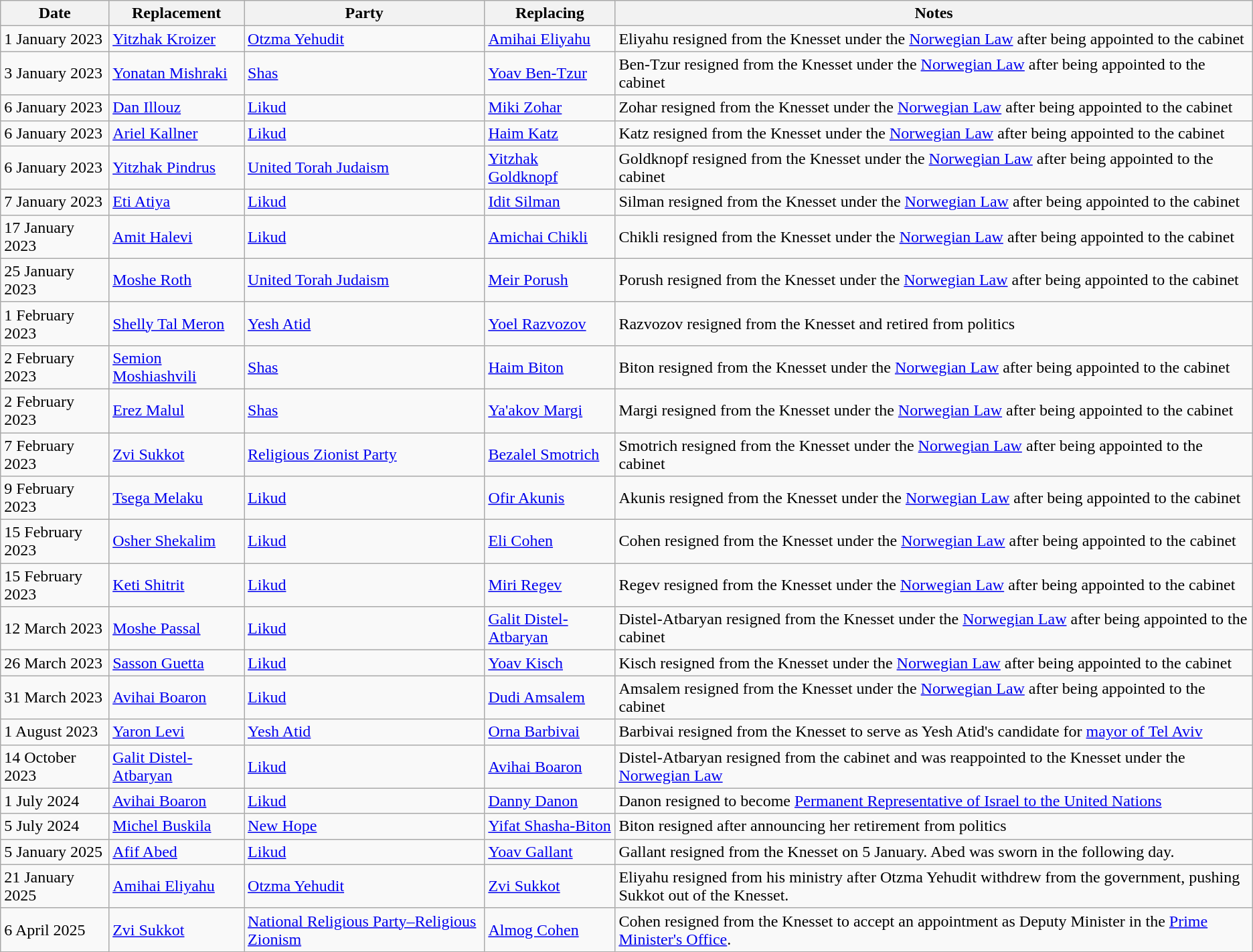<table class=wikitable>
<tr>
<th>Date</th>
<th>Replacement</th>
<th>Party</th>
<th>Replacing</th>
<th>Notes</th>
</tr>
<tr>
<td>1 January 2023</td>
<td><a href='#'>Yitzhak Kroizer</a></td>
<td><a href='#'>Otzma Yehudit</a></td>
<td><a href='#'>Amihai Eliyahu</a></td>
<td>Eliyahu resigned from the Knesset under the <a href='#'>Norwegian Law</a> after being appointed to the cabinet</td>
</tr>
<tr>
<td>3 January 2023</td>
<td><a href='#'>Yonatan Mishraki</a></td>
<td><a href='#'>Shas</a></td>
<td><a href='#'>Yoav Ben-Tzur</a></td>
<td>Ben-Tzur resigned from the Knesset under the <a href='#'>Norwegian Law</a> after being appointed to the cabinet</td>
</tr>
<tr>
<td>6 January 2023</td>
<td><a href='#'>Dan Illouz</a></td>
<td><a href='#'>Likud</a></td>
<td><a href='#'>Miki Zohar</a></td>
<td>Zohar resigned from the Knesset under the <a href='#'>Norwegian Law</a> after being appointed to the cabinet</td>
</tr>
<tr>
<td>6 January 2023</td>
<td><a href='#'>Ariel Kallner</a></td>
<td><a href='#'>Likud</a></td>
<td><a href='#'>Haim Katz</a></td>
<td>Katz resigned from the Knesset under the <a href='#'>Norwegian Law</a> after being appointed to the cabinet</td>
</tr>
<tr>
<td>6 January 2023</td>
<td><a href='#'>Yitzhak Pindrus</a></td>
<td><a href='#'>United Torah Judaism</a></td>
<td><a href='#'>Yitzhak Goldknopf</a></td>
<td>Goldknopf resigned from the Knesset under the <a href='#'>Norwegian Law</a> after being appointed to the cabinet</td>
</tr>
<tr>
<td>7 January 2023</td>
<td><a href='#'>Eti Atiya</a></td>
<td><a href='#'>Likud</a></td>
<td><a href='#'>Idit Silman</a></td>
<td>Silman resigned from the Knesset under the <a href='#'>Norwegian Law</a> after being appointed to the cabinet</td>
</tr>
<tr>
<td>17 January 2023</td>
<td><a href='#'>Amit Halevi</a></td>
<td><a href='#'>Likud</a></td>
<td><a href='#'>Amichai Chikli</a></td>
<td>Chikli resigned from the Knesset under the <a href='#'>Norwegian Law</a> after being appointed to the cabinet</td>
</tr>
<tr>
<td>25 January 2023</td>
<td><a href='#'>Moshe Roth</a></td>
<td><a href='#'>United Torah Judaism</a></td>
<td><a href='#'>Meir Porush</a></td>
<td>Porush resigned from the Knesset under the <a href='#'>Norwegian Law</a> after being appointed to the cabinet</td>
</tr>
<tr>
<td>1 February 2023</td>
<td><a href='#'>Shelly Tal Meron</a></td>
<td><a href='#'>Yesh Atid</a></td>
<td><a href='#'>Yoel Razvozov</a></td>
<td>Razvozov resigned from the Knesset and retired from politics</td>
</tr>
<tr>
<td>2 February 2023</td>
<td><a href='#'>Semion Moshiashvili</a></td>
<td><a href='#'>Shas</a></td>
<td><a href='#'>Haim Biton</a></td>
<td>Biton resigned from the Knesset under the <a href='#'>Norwegian Law</a> after being appointed to the cabinet</td>
</tr>
<tr>
<td>2 February 2023</td>
<td><a href='#'>Erez Malul</a></td>
<td><a href='#'>Shas</a></td>
<td><a href='#'>Ya'akov Margi</a></td>
<td>Margi resigned from the Knesset under the <a href='#'>Norwegian Law</a> after being appointed to the cabinet</td>
</tr>
<tr>
<td>7 February 2023</td>
<td><a href='#'>Zvi Sukkot</a></td>
<td><a href='#'>Religious Zionist Party</a></td>
<td><a href='#'>Bezalel Smotrich</a></td>
<td>Smotrich resigned from the Knesset under the <a href='#'>Norwegian Law</a> after being appointed to the cabinet</td>
</tr>
<tr>
<td>9 February 2023</td>
<td><a href='#'>Tsega Melaku</a></td>
<td><a href='#'>Likud</a></td>
<td><a href='#'>Ofir Akunis</a></td>
<td>Akunis resigned from the Knesset under the <a href='#'>Norwegian Law</a> after being appointed to the cabinet</td>
</tr>
<tr>
<td>15 February 2023</td>
<td><a href='#'>Osher Shekalim</a></td>
<td><a href='#'>Likud</a></td>
<td><a href='#'>Eli Cohen</a></td>
<td>Cohen resigned from the Knesset under the <a href='#'>Norwegian Law</a> after being appointed to the cabinet</td>
</tr>
<tr>
<td>15 February 2023</td>
<td><a href='#'>Keti Shitrit</a></td>
<td><a href='#'>Likud</a></td>
<td><a href='#'>Miri Regev</a></td>
<td>Regev resigned from the Knesset under the <a href='#'>Norwegian Law</a> after being appointed to the cabinet</td>
</tr>
<tr>
<td>12 March 2023</td>
<td><a href='#'>Moshe Passal</a></td>
<td><a href='#'>Likud</a></td>
<td><a href='#'>Galit Distel-Atbaryan</a></td>
<td>Distel-Atbaryan resigned from the Knesset under the <a href='#'>Norwegian Law</a> after being appointed to the cabinet</td>
</tr>
<tr>
<td>26 March 2023</td>
<td><a href='#'>Sasson Guetta</a></td>
<td><a href='#'>Likud</a></td>
<td><a href='#'>Yoav Kisch</a></td>
<td>Kisch resigned from the Knesset under the <a href='#'>Norwegian Law</a> after being appointed to the cabinet</td>
</tr>
<tr>
<td>31 March 2023</td>
<td><a href='#'>Avihai Boaron</a></td>
<td><a href='#'>Likud</a></td>
<td><a href='#'>Dudi Amsalem</a></td>
<td>Amsalem resigned from the Knesset under the <a href='#'>Norwegian Law</a> after being appointed to the cabinet</td>
</tr>
<tr>
<td>1 August 2023</td>
<td><a href='#'>Yaron Levi</a></td>
<td><a href='#'>Yesh Atid</a></td>
<td><a href='#'>Orna Barbivai</a></td>
<td>Barbivai resigned from the Knesset to serve as Yesh Atid's candidate for <a href='#'>mayor of Tel Aviv</a></td>
</tr>
<tr>
<td>14 October 2023</td>
<td><a href='#'>Galit Distel-Atbaryan</a></td>
<td><a href='#'>Likud</a></td>
<td><a href='#'>Avihai Boaron</a></td>
<td>Distel-Atbaryan resigned from the cabinet and was reappointed to the Knesset under the <a href='#'>Norwegian Law</a></td>
</tr>
<tr>
<td>1 July 2024</td>
<td><a href='#'>Avihai Boaron</a></td>
<td><a href='#'>Likud</a></td>
<td><a href='#'>Danny Danon</a></td>
<td>Danon resigned to become <a href='#'>Permanent Representative of Israel to the United Nations</a></td>
</tr>
<tr>
<td>5 July 2024</td>
<td><a href='#'>Michel Buskila</a></td>
<td><a href='#'>New Hope</a></td>
<td><a href='#'>Yifat Shasha-Biton</a></td>
<td>Biton resigned after announcing her retirement from politics</td>
</tr>
<tr>
<td>5 January 2025</td>
<td><a href='#'>Afif Abed</a></td>
<td><a href='#'>Likud</a></td>
<td><a href='#'>Yoav Gallant</a></td>
<td>Gallant resigned from the Knesset on 5 January. Abed was sworn in the following day.</td>
</tr>
<tr>
<td>21 January 2025</td>
<td><a href='#'>Amihai Eliyahu</a></td>
<td><a href='#'>Otzma Yehudit</a></td>
<td><a href='#'>Zvi Sukkot</a></td>
<td>Eliyahu resigned from his ministry after Otzma Yehudit withdrew from the government, pushing Sukkot out of the Knesset.</td>
</tr>
<tr>
<td>6 April 2025</td>
<td><a href='#'>Zvi Sukkot</a></td>
<td><a href='#'>National Religious Party–Religious Zionism</a></td>
<td><a href='#'>Almog Cohen</a></td>
<td>Cohen resigned from the Knesset to accept an appointment as Deputy Minister in the <a href='#'>Prime Minister's Office</a>.</td>
</tr>
</table>
